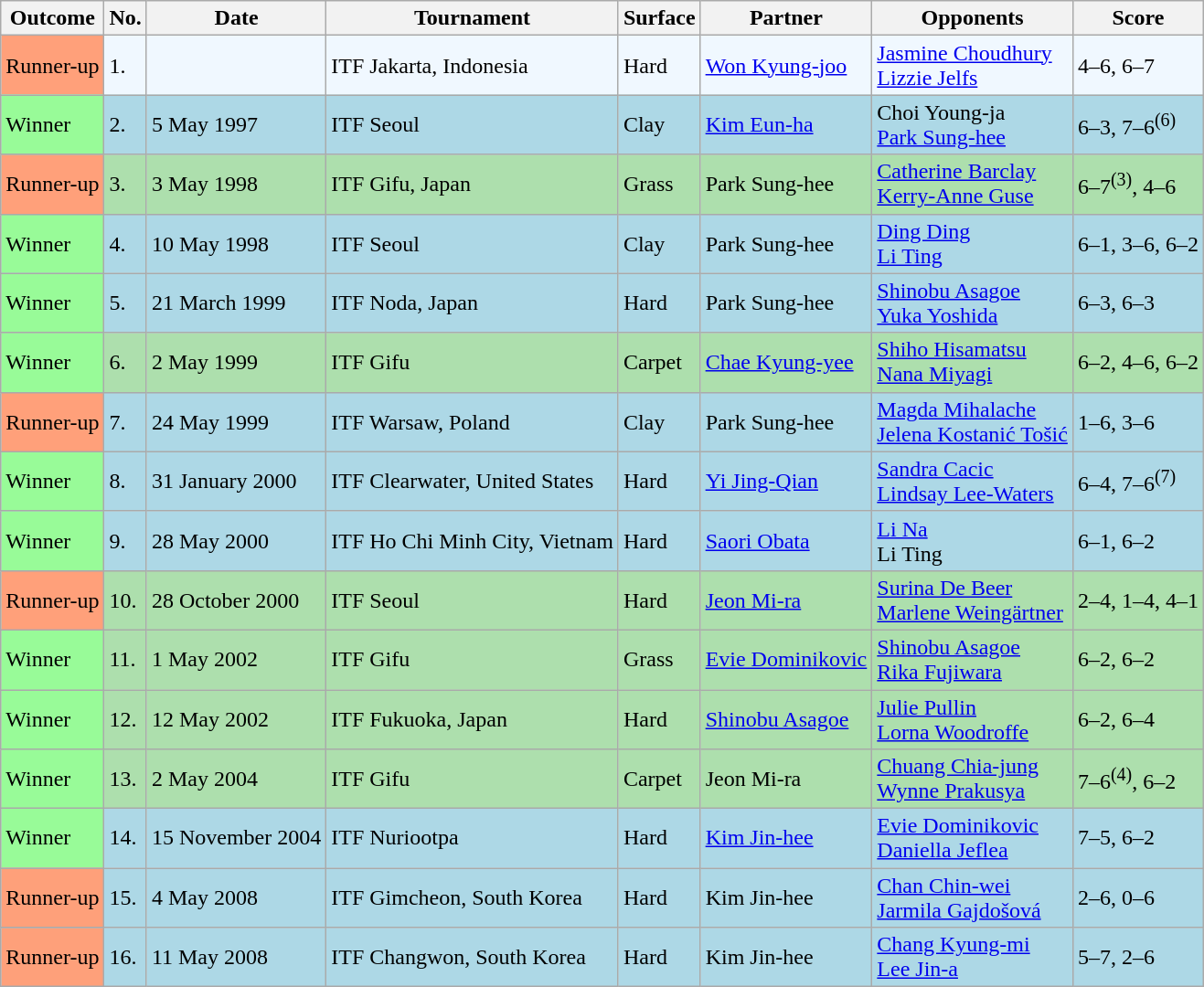<table class="sortable wikitable">
<tr>
<th>Outcome</th>
<th>No.</th>
<th>Date</th>
<th>Tournament</th>
<th>Surface</th>
<th>Partner</th>
<th>Opponents</th>
<th class="unsortable">Score</th>
</tr>
<tr bgcolor=#f0f8ff>
<td style="background:#ffa07a;">Runner-up</td>
<td>1.</td>
<td></td>
<td>ITF Jakarta, Indonesia</td>
<td>Hard</td>
<td> <a href='#'>Won Kyung-joo</a></td>
<td> <a href='#'>Jasmine Choudhury</a> <br>  <a href='#'>Lizzie Jelfs</a></td>
<td>4–6, 6–7</td>
</tr>
<tr style="background:lightblue;">
<td bgcolor="98FB98">Winner</td>
<td>2.</td>
<td>5 May 1997</td>
<td>ITF Seoul</td>
<td>Clay</td>
<td> <a href='#'>Kim Eun-ha</a></td>
<td> Choi Young-ja <br>  <a href='#'>Park Sung-hee</a></td>
<td>6–3, 7–6<sup>(6)</sup></td>
</tr>
<tr style="background:#addfad;">
<td style="background:#ffa07a;">Runner-up</td>
<td>3.</td>
<td>3 May 1998</td>
<td>ITF Gifu, Japan</td>
<td>Grass</td>
<td> Park Sung-hee</td>
<td> <a href='#'>Catherine Barclay</a> <br>  <a href='#'>Kerry-Anne Guse</a></td>
<td>6–7<sup>(3)</sup>, 4–6</td>
</tr>
<tr style="background:lightblue;">
<td style="background:#98FB98;">Winner</td>
<td>4.</td>
<td>10 May 1998</td>
<td>ITF Seoul</td>
<td>Clay</td>
<td> Park Sung-hee</td>
<td> <a href='#'>Ding Ding</a> <br>  <a href='#'>Li Ting</a></td>
<td>6–1, 3–6, 6–2</td>
</tr>
<tr style="background:lightblue;">
<td style="background:#98FB98;">Winner</td>
<td>5.</td>
<td>21 March 1999</td>
<td>ITF Noda, Japan</td>
<td>Hard</td>
<td> Park Sung-hee</td>
<td> <a href='#'>Shinobu Asagoe</a> <br>  <a href='#'>Yuka Yoshida</a></td>
<td>6–3, 6–3</td>
</tr>
<tr style="background:#addfad;">
<td bgcolor="98FB98">Winner</td>
<td>6.</td>
<td>2 May 1999</td>
<td>ITF Gifu</td>
<td>Carpet</td>
<td> <a href='#'>Chae Kyung-yee</a></td>
<td> <a href='#'>Shiho Hisamatsu</a> <br>  <a href='#'>Nana Miyagi</a></td>
<td>6–2, 4–6, 6–2</td>
</tr>
<tr style="background:lightblue;">
<td bgcolor="FFA07A">Runner-up</td>
<td>7.</td>
<td>24 May 1999</td>
<td>ITF Warsaw, Poland</td>
<td>Clay</td>
<td> Park Sung-hee</td>
<td> <a href='#'>Magda Mihalache</a> <br>  <a href='#'>Jelena Kostanić Tošić</a></td>
<td>1–6, 3–6</td>
</tr>
<tr style="background:lightblue;">
<td style="background:#98fb98;">Winner</td>
<td>8.</td>
<td>31 January 2000</td>
<td>ITF Clearwater, United States</td>
<td>Hard</td>
<td> <a href='#'>Yi Jing-Qian</a></td>
<td> <a href='#'>Sandra Cacic</a> <br>  <a href='#'>Lindsay Lee-Waters</a></td>
<td>6–4, 7–6<sup>(7)</sup></td>
</tr>
<tr style="background:lightblue;">
<td style="background:#98fb98;">Winner</td>
<td>9.</td>
<td>28 May 2000</td>
<td>ITF Ho Chi Minh City, Vietnam</td>
<td>Hard</td>
<td> <a href='#'>Saori Obata</a></td>
<td> <a href='#'>Li Na</a> <br>  Li Ting</td>
<td>6–1, 6–2</td>
</tr>
<tr style="background:#addfad;">
<td bgcolor="FFA07A">Runner-up</td>
<td>10.</td>
<td>28 October 2000</td>
<td>ITF Seoul</td>
<td>Hard</td>
<td> <a href='#'>Jeon Mi-ra</a></td>
<td> <a href='#'>Surina De Beer</a> <br>  <a href='#'>Marlene Weingärtner</a></td>
<td>2–4, 1–4, 4–1</td>
</tr>
<tr style="background:#addfad;">
<td style="background:#98fb98;">Winner</td>
<td>11.</td>
<td>1 May 2002</td>
<td>ITF Gifu</td>
<td>Grass</td>
<td> <a href='#'>Evie Dominikovic</a></td>
<td> <a href='#'>Shinobu Asagoe</a> <br>  <a href='#'>Rika Fujiwara</a></td>
<td>6–2, 6–2</td>
</tr>
<tr style="background:#addfad;">
<td style="background:#98fb98;">Winner</td>
<td>12.</td>
<td>12 May 2002</td>
<td>ITF Fukuoka, Japan</td>
<td>Hard</td>
<td> <a href='#'>Shinobu Asagoe</a></td>
<td> <a href='#'>Julie Pullin</a> <br>  <a href='#'>Lorna Woodroffe</a></td>
<td>6–2, 6–4</td>
</tr>
<tr style="background:#addfad;">
<td style="background:#98fb98;">Winner</td>
<td>13.</td>
<td>2 May 2004</td>
<td>ITF Gifu</td>
<td>Carpet</td>
<td> Jeon Mi-ra</td>
<td> <a href='#'>Chuang Chia-jung</a> <br>  <a href='#'>Wynne Prakusya</a></td>
<td>7–6<sup>(4)</sup>, 6–2</td>
</tr>
<tr style="background:lightblue;">
<td style="background:#98fb98;">Winner</td>
<td>14.</td>
<td>15 November 2004</td>
<td>ITF Nuriootpa</td>
<td>Hard</td>
<td> <a href='#'>Kim Jin-hee</a></td>
<td> <a href='#'>Evie Dominikovic</a> <br>  <a href='#'>Daniella Jeflea</a></td>
<td>7–5, 6–2</td>
</tr>
<tr style="background:lightblue;">
<td bgcolor=FEA07A>Runner-up</td>
<td>15.</td>
<td>4 May 2008</td>
<td>ITF Gimcheon, South Korea</td>
<td>Hard</td>
<td> Kim Jin-hee</td>
<td> <a href='#'>Chan Chin-wei</a> <br>  <a href='#'>Jarmila Gajdošová</a></td>
<td>2–6, 0–6</td>
</tr>
<tr style="background:lightblue;">
<td bgcolor=FEA07A>Runner-up</td>
<td>16.</td>
<td>11 May 2008</td>
<td>ITF Changwon, South Korea</td>
<td>Hard</td>
<td> Kim Jin-hee</td>
<td> <a href='#'>Chang Kyung-mi</a> <br>  <a href='#'>Lee Jin-a</a></td>
<td>5–7, 2–6</td>
</tr>
</table>
